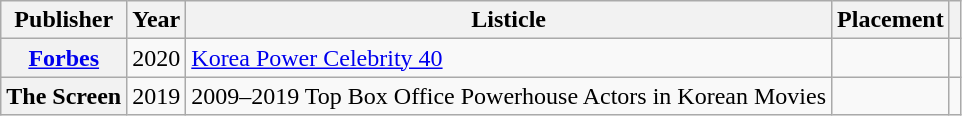<table class="wikitable plainrowheaders sortable" style="margin-right: 0;">
<tr>
<th scope="col">Publisher</th>
<th scope="col">Year</th>
<th scope="col">Listicle</th>
<th scope="col">Placement</th>
<th scope="col" class="unsortable"></th>
</tr>
<tr>
<th scope="row"><a href='#'>Forbes</a></th>
<td style="text-align:center">2020</td>
<td><a href='#'>Korea Power Celebrity 40</a></td>
<td></td>
<td style="text-align:center;"></td>
</tr>
<tr>
<th scope="row">The Screen</th>
<td style="text-align:center">2019</td>
<td>2009–2019 Top Box Office Powerhouse Actors in Korean Movies</td>
<td></td>
<td></td>
</tr>
</table>
